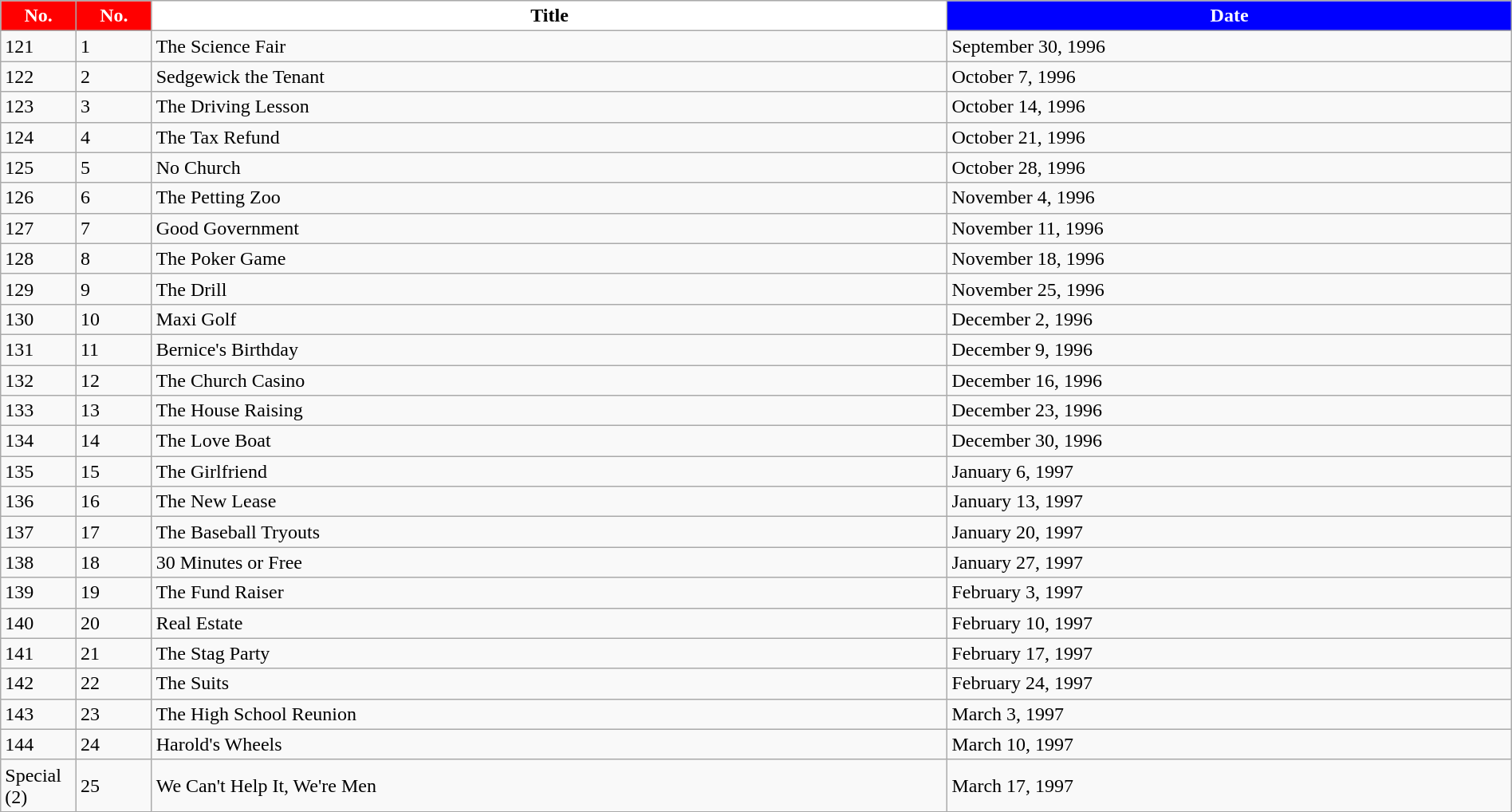<table class="wikitable plainrowheaders" style="width:100%; margin:auto;">
<tr>
<th style="background:red; color:#FFFFFF; width:5%">No.</th>
<th style="background:red; color:#FFFFFF; width:5%">No.</th>
<th style="background:white; color:#black">Title</th>
<th style="background:blue; color:#FFFFFF">Date</th>
</tr>
<tr>
<td>121</td>
<td>1</td>
<td>The Science Fair</td>
<td>September 30, 1996</td>
</tr>
<tr>
<td>122</td>
<td>2</td>
<td>Sedgewick the Tenant</td>
<td>October 7, 1996</td>
</tr>
<tr>
<td>123</td>
<td>3</td>
<td>The Driving Lesson</td>
<td>October 14, 1996</td>
</tr>
<tr>
<td>124</td>
<td>4</td>
<td>The Tax Refund</td>
<td>October 21, 1996</td>
</tr>
<tr>
<td>125</td>
<td>5</td>
<td>No Church</td>
<td>October 28, 1996</td>
</tr>
<tr>
<td>126</td>
<td>6</td>
<td>The Petting Zoo</td>
<td>November 4, 1996</td>
</tr>
<tr>
<td>127</td>
<td>7</td>
<td>Good Government</td>
<td>November 11, 1996</td>
</tr>
<tr>
<td>128</td>
<td>8</td>
<td>The Poker Game</td>
<td>November 18, 1996</td>
</tr>
<tr>
<td>129</td>
<td>9</td>
<td>The Drill</td>
<td>November 25, 1996</td>
</tr>
<tr>
<td>130</td>
<td>10</td>
<td>Maxi Golf</td>
<td>December 2, 1996</td>
</tr>
<tr>
<td>131</td>
<td>11</td>
<td>Bernice's Birthday</td>
<td>December 9, 1996</td>
</tr>
<tr>
<td>132</td>
<td>12</td>
<td>The Church Casino</td>
<td>December 16, 1996</td>
</tr>
<tr>
<td>133</td>
<td>13</td>
<td>The House Raising</td>
<td>December 23, 1996</td>
</tr>
<tr>
<td>134</td>
<td>14</td>
<td>The Love Boat</td>
<td>December 30, 1996</td>
</tr>
<tr>
<td>135</td>
<td>15</td>
<td>The Girlfriend</td>
<td>January 6, 1997</td>
</tr>
<tr>
<td>136</td>
<td>16</td>
<td>The New Lease</td>
<td>January 13, 1997</td>
</tr>
<tr>
<td>137</td>
<td>17</td>
<td>The Baseball Tryouts</td>
<td>January 20, 1997</td>
</tr>
<tr>
<td>138</td>
<td>18</td>
<td>30 Minutes or Free</td>
<td>January 27, 1997</td>
</tr>
<tr>
<td>139</td>
<td>19</td>
<td>The Fund Raiser</td>
<td>February 3, 1997</td>
</tr>
<tr>
<td>140</td>
<td>20</td>
<td>Real Estate</td>
<td>February 10, 1997</td>
</tr>
<tr>
<td>141</td>
<td>21</td>
<td>The Stag Party</td>
<td>February 17, 1997</td>
</tr>
<tr>
<td>142</td>
<td>22</td>
<td>The Suits</td>
<td>February 24, 1997</td>
</tr>
<tr>
<td>143</td>
<td>23</td>
<td>The High School Reunion</td>
<td>March 3, 1997</td>
</tr>
<tr>
<td>144</td>
<td>24</td>
<td>Harold's Wheels</td>
<td>March 10, 1997</td>
</tr>
<tr>
<td>Special (2)</td>
<td>25</td>
<td>We Can't Help It, We're Men</td>
<td>March 17, 1997</td>
</tr>
</table>
